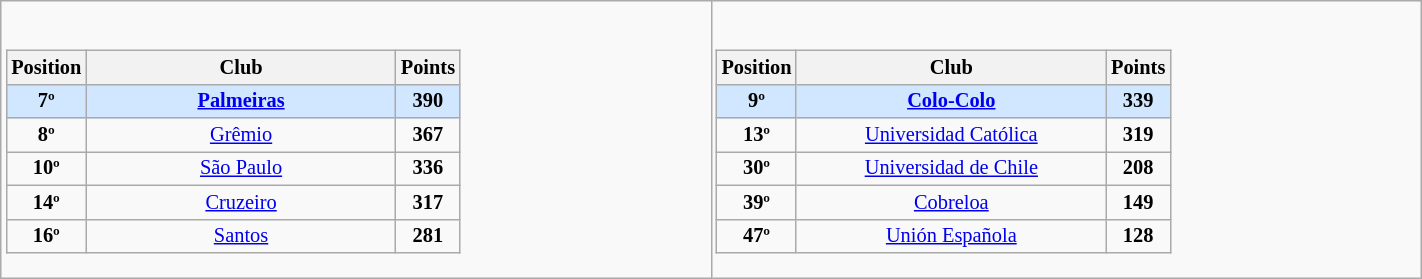<table class="wikitable" style="font-size:85%" width="75%">
<tr>
<td><br><table class="wikitable" style="text-align:center">
<tr>
<th>Position</th>
<th width="200px">Club</th>
<th>Points</th>
</tr>
<tr align="center" style="background:#D0E7FF">
<td style="text-align: center;"><strong>7º</strong></td>
<td><strong><a href='#'>Palmeiras</a></strong></td>
<td><strong>390</strong></td>
</tr>
<tr>
<td style="text-align: center;"><strong>8º</strong></td>
<td><a href='#'>Grêmio</a></td>
<td><strong>367</strong></td>
</tr>
<tr>
<td style="text-align: center;"><strong>10º</strong></td>
<td><a href='#'>São Paulo</a></td>
<td><strong>336</strong></td>
</tr>
<tr>
<td style="text-align: center;"><strong>14º</strong></td>
<td><a href='#'>Cruzeiro</a></td>
<td><strong>317</strong></td>
</tr>
<tr>
<td style="text-align: center;"><strong>16º</strong></td>
<td><a href='#'>Santos</a></td>
<td><strong>281</strong></td>
</tr>
</table>
</td>
<td><br><table class="wikitable" style="text-align:center">
<tr>
<th>Position</th>
<th width="200px">Club</th>
<th>Points</th>
</tr>
<tr align="center" style="background:#D0E7FF">
<td style="text-align: center;"><strong>9º</strong></td>
<td><strong><a href='#'>Colo-Colo</a></strong></td>
<td><strong>339</strong></td>
</tr>
<tr>
<td style="text-align: center;"><strong>13º</strong></td>
<td><a href='#'>Universidad Católica</a></td>
<td><strong>319</strong></td>
</tr>
<tr>
<td style="text-align: center;"><strong>30º</strong></td>
<td><a href='#'>Universidad de Chile</a></td>
<td><strong>208</strong></td>
</tr>
<tr>
<td style="text-align: center;"><strong>39º</strong></td>
<td><a href='#'>Cobreloa</a></td>
<td><strong>149</strong></td>
</tr>
<tr>
<td style="text-align: center;"><strong>47º</strong></td>
<td><a href='#'>Unión Española</a></td>
<td><strong>128</strong></td>
</tr>
</table>
</td>
</tr>
</table>
